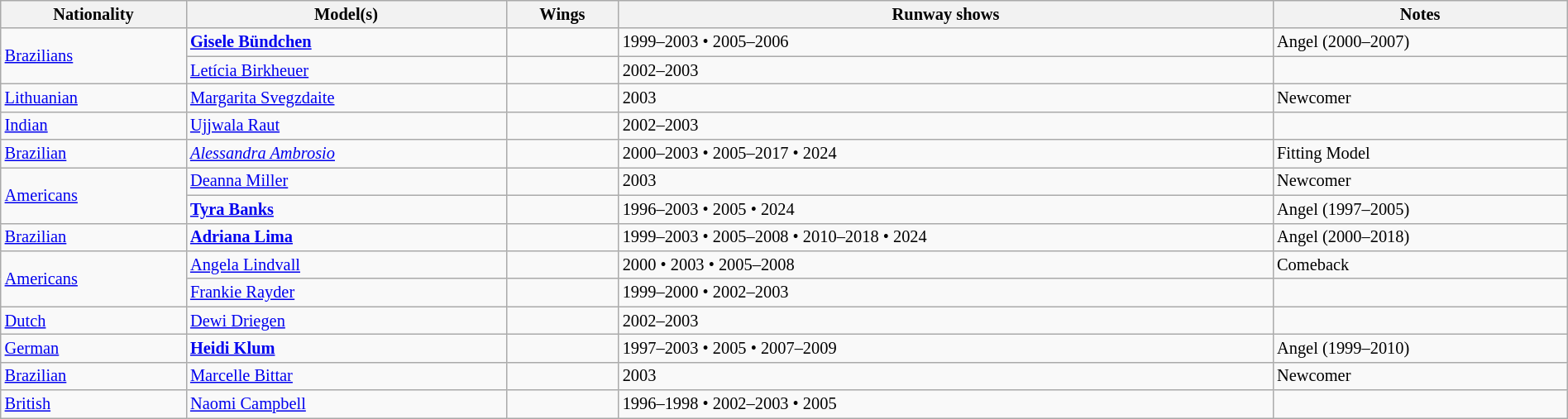<table class="sortable wikitable"  style="font-size:85%; width:100%;">
<tr>
<th>Nationality</th>
<th>Model(s)</th>
<th>Wings</th>
<th>Runway shows</th>
<th>Notes</th>
</tr>
<tr>
<td rowspan="2"> <a href='#'>Brazilians</a></td>
<td><strong><a href='#'>Gisele Bündchen</a></strong></td>
<td></td>
<td>1999–2003 • 2005–2006</td>
<td> Angel (2000–2007)</td>
</tr>
<tr>
<td><a href='#'>Letícia Birkheuer</a></td>
<td></td>
<td>2002–2003</td>
<td></td>
</tr>
<tr>
<td> <a href='#'>Lithuanian</a></td>
<td><a href='#'>Margarita Svegzdaite</a></td>
<td></td>
<td>2003</td>
<td>Newcomer</td>
</tr>
<tr>
<td> <a href='#'>Indian</a></td>
<td><a href='#'>Ujjwala Raut</a></td>
<td></td>
<td>2002–2003</td>
<td></td>
</tr>
<tr>
<td> <a href='#'>Brazilian</a></td>
<td><em><a href='#'>Alessandra Ambrosio</a></em></td>
<td></td>
<td>2000–2003 • 2005–2017 • 2024</td>
<td>Fitting Model</td>
</tr>
<tr>
<td rowspan="2"> <a href='#'>Americans</a></td>
<td><a href='#'>Deanna Miller</a></td>
<td></td>
<td>2003</td>
<td>Newcomer</td>
</tr>
<tr>
<td><strong><a href='#'>Tyra Banks</a></strong></td>
<td></td>
<td>1996–2003 • 2005 • 2024</td>
<td> Angel (1997–2005)</td>
</tr>
<tr>
<td> <a href='#'>Brazilian</a></td>
<td><strong><a href='#'>Adriana Lima</a></strong></td>
<td></td>
<td>1999–2003 • 2005–2008 • 2010–2018 • 2024</td>
<td> Angel (2000–2018)</td>
</tr>
<tr>
<td rowspan="2"> <a href='#'>Americans</a></td>
<td><a href='#'>Angela Lindvall</a></td>
<td align="center"></td>
<td>2000 • 2003 • 2005–2008</td>
<td>Comeback</td>
</tr>
<tr>
<td><a href='#'>Frankie Rayder</a></td>
<td></td>
<td>1999–2000 • 2002–2003</td>
<td></td>
</tr>
<tr>
<td> <a href='#'>Dutch</a></td>
<td><a href='#'>Dewi Driegen</a></td>
<td></td>
<td>2002–2003</td>
<td></td>
</tr>
<tr>
<td> <a href='#'>German</a></td>
<td><strong><a href='#'>Heidi Klum</a></strong></td>
<td></td>
<td>1997–2003 • 2005 • 2007–2009</td>
<td> Angel (1999–2010)</td>
</tr>
<tr>
<td> <a href='#'>Brazilian</a></td>
<td><a href='#'>Marcelle Bittar</a></td>
<td></td>
<td>2003</td>
<td>Newcomer</td>
</tr>
<tr>
<td> <a href='#'>British</a></td>
<td><a href='#'>Naomi Campbell</a></td>
<td align="center"></td>
<td>1996–1998 • 2002–2003 • 2005</td>
<td></td>
</tr>
</table>
